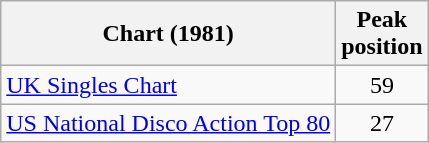<table class="wikitable sortable">
<tr>
<th>Chart (1981)</th>
<th>Peak<br>position</th>
</tr>
<tr>
<td align="left"><a href='#'>UK Singles Chart</a></td>
<td align="center">59</td>
</tr>
<tr>
<td align="left"><a href='#'>US National Disco Action Top 80</a></td>
<td align="center">27</td>
</tr>
</table>
